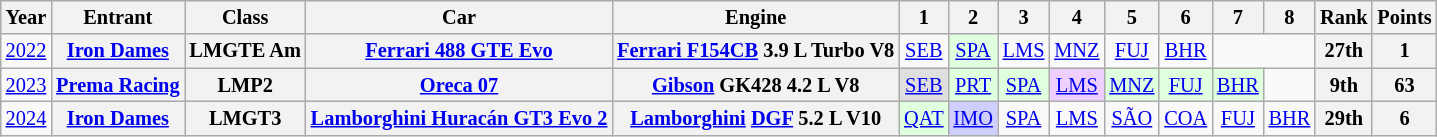<table class="wikitable" style="text-align:center; font-size:85%;">
<tr>
<th>Year</th>
<th>Entrant</th>
<th>Class</th>
<th>Car</th>
<th>Engine</th>
<th>1</th>
<th>2</th>
<th>3</th>
<th>4</th>
<th>5</th>
<th>6</th>
<th>7</th>
<th>8</th>
<th>Rank</th>
<th>Points</th>
</tr>
<tr>
<td><a href='#'>2022</a></td>
<th nowrap><a href='#'>Iron Dames</a></th>
<th nowrap>LMGTE Am</th>
<th nowrap><a href='#'>Ferrari 488 GTE Evo</a></th>
<th nowrap><a href='#'>Ferrari F154CB</a> 3.9 L Turbo V8</th>
<td><a href='#'>SEB</a><br></td>
<td style="background:#DFFFDF;"><a href='#'>SPA</a><br></td>
<td><a href='#'>LMS</a></td>
<td><a href='#'>MNZ</a><br></td>
<td><a href='#'>FUJ</a><br></td>
<td><a href='#'>BHR</a><br></td>
<td colspan=2></td>
<th>27th</th>
<th>1</th>
</tr>
<tr>
<td><a href='#'>2023</a></td>
<th nowrap><a href='#'>Prema Racing</a></th>
<th>LMP2</th>
<th nowrap><a href='#'>Oreca 07</a></th>
<th nowrap><a href='#'>Gibson</a> GK428 4.2 L V8</th>
<td style="background:#DFDFDF;"><a href='#'>SEB</a><br></td>
<td style="background:#DFFFDF;"><a href='#'>PRT</a><br></td>
<td style="background:#DFFFDF;"><a href='#'>SPA</a><br></td>
<td style="background:#efcfff;"><a href='#'>LMS</a><br></td>
<td style="background:#DFFFDF;"><a href='#'>MNZ</a><br></td>
<td style="background:#DFFFDF;"><a href='#'>FUJ</a><br></td>
<td style="background:#DFFFDF;"><a href='#'>BHR</a><br></td>
<td></td>
<th>9th</th>
<th>63</th>
</tr>
<tr>
<td><a href='#'>2024</a></td>
<th nowrap><a href='#'>Iron Dames</a></th>
<th>LMGT3</th>
<th nowrap><a href='#'>Lamborghini Huracán GT3 Evo 2</a></th>
<th nowrap><a href='#'>Lamborghini</a> <a href='#'>DGF</a> 5.2 L V10</th>
<td style="background:#DFFFDF;"><a href='#'>QAT</a><br></td>
<td style="background:#CFCFFF;"><a href='#'>IMO</a><br></td>
<td><a href='#'>SPA</a></td>
<td><a href='#'>LMS</a></td>
<td><a href='#'>SÃO</a></td>
<td><a href='#'>COA</a></td>
<td><a href='#'>FUJ</a></td>
<td><a href='#'>BHR</a></td>
<th>29th</th>
<th>6</th>
</tr>
</table>
